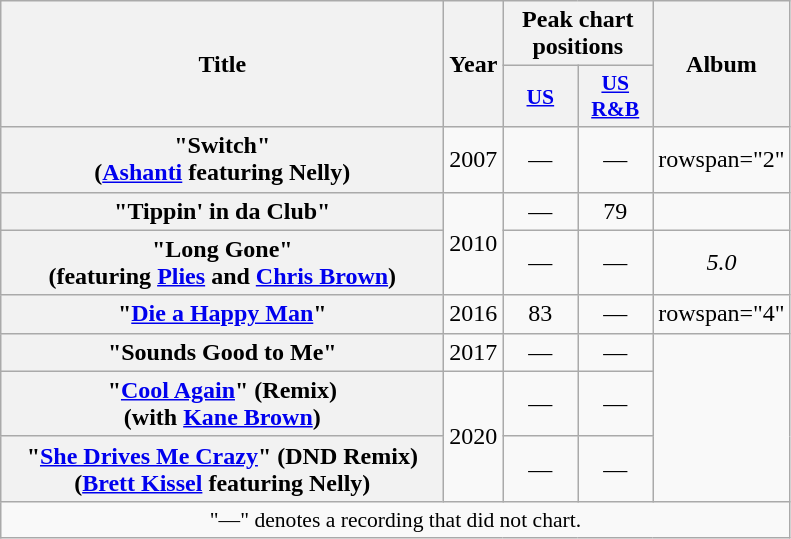<table class="wikitable plainrowheaders" style="text-align:center;">
<tr>
<th scope="col" rowspan="2" style="width:18em;">Title</th>
<th scope="col" rowspan="2">Year</th>
<th scope="col" colspan="2">Peak chart positions</th>
<th scope="col" rowspan="2">Album</th>
</tr>
<tr>
<th scope="col" style="width:3em;font-size:90%;"><a href='#'>US</a></th>
<th scope="col" style="width:3em;font-size:90%;"><a href='#'>US<br>R&B</a><br></th>
</tr>
<tr>
<th scope="row">"Switch"<br><span>(<a href='#'>Ashanti</a> featuring Nelly)</span></th>
<td>2007</td>
<td>—</td>
<td>—</td>
<td>rowspan="2" </td>
</tr>
<tr>
<th scope="row">"Tippin' in da Club"</th>
<td rowspan="2">2010</td>
<td>—</td>
<td>79</td>
</tr>
<tr>
<th scope="row">"Long Gone"<br><span>(featuring <a href='#'>Plies</a> and <a href='#'>Chris Brown</a>)</span></th>
<td>—</td>
<td>—</td>
<td><em>5.0</em></td>
</tr>
<tr>
<th scope="row">"<a href='#'>Die a Happy Man</a>" <br> </th>
<td>2016</td>
<td>83</td>
<td>—</td>
<td>rowspan="4" </td>
</tr>
<tr>
<th scope="row">"Sounds Good to Me"</th>
<td>2017</td>
<td>—</td>
<td>—</td>
</tr>
<tr>
<th scope="row">"<a href='#'>Cool Again</a>" (Remix)<br><span>(with <a href='#'>Kane Brown</a>)</span></th>
<td rowspan="2">2020</td>
<td>—</td>
<td>—</td>
</tr>
<tr>
<th scope="row">"<a href='#'>She Drives Me Crazy</a>" (DND Remix)<br><span>(<a href='#'>Brett Kissel</a> featuring Nelly)</span></th>
<td>—</td>
<td>—</td>
</tr>
<tr>
<td colspan="14" style="font-size:90%">"—" denotes a recording that did not chart.</td>
</tr>
</table>
